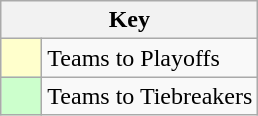<table class="wikitable" style="text-align: center;">
<tr>
<th colspan=2>Key</th>
</tr>
<tr>
<td style="background:#ffffcc; width:20px;"></td>
<td align=left>Teams to Playoffs</td>
</tr>
<tr>
<td style="background:#ccffcc; width:20px;"></td>
<td align=left>Teams to Tiebreakers</td>
</tr>
</table>
